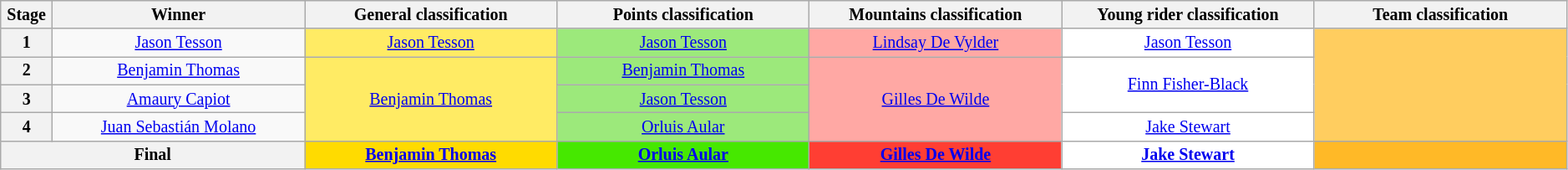<table class="wikitable" style="text-align: center; font-size:smaller;">
<tr style="background:#efefef;">
<th style="width:2%;">Stage</th>
<th style="width:14%;">Winner</th>
<th style="width:14%;">General classification<br></th>
<th style="width:14%;">Points classification<br></th>
<th style="width:14%;">Mountains classification<br></th>
<th style="width:14%;">Young rider classification<br></th>
<th style="width:14%;">Team classification</th>
</tr>
<tr>
<th>1</th>
<td><a href='#'>Jason Tesson</a></td>
<td style="background:#FFEB64;"><a href='#'>Jason Tesson</a></td>
<td style="background:#9CE97B;"><a href='#'>Jason Tesson</a></td>
<td style="background:#FFA8A4;"><a href='#'>Lindsay De Vylder</a></td>
<td style="background:white;"><a href='#'>Jason Tesson</a></td>
<td style="background:#FFCD5F;" rowspan="4"></td>
</tr>
<tr>
<th>2</th>
<td><a href='#'>Benjamin Thomas</a></td>
<td style="background:#FFEB64;" rowspan="3"><a href='#'>Benjamin Thomas</a></td>
<td style="background:#9CE97B;"><a href='#'>Benjamin Thomas</a></td>
<td style="background:#FFA8A4;" rowspan="3"><a href='#'>Gilles De Wilde</a></td>
<td style="background:white;" rowspan="2"><a href='#'>Finn Fisher-Black</a></td>
</tr>
<tr>
<th>3</th>
<td><a href='#'>Amaury Capiot</a></td>
<td style="background:#9CE97B;"><a href='#'>Jason Tesson</a></td>
</tr>
<tr>
<th>4</th>
<td><a href='#'>Juan Sebastián Molano</a></td>
<td style="background:#9CE97B;"><a href='#'>Orluis Aular</a></td>
<td style="background:white;"><a href='#'>Jake Stewart</a></td>
</tr>
<tr>
<th colspan="2">Final</th>
<th style="background:#FFDB00;"><a href='#'>Benjamin Thomas</a></th>
<th style="background:#46E800;"><a href='#'>Orluis Aular</a></th>
<th style="background:#FF3E33;"><a href='#'>Gilles De Wilde</a></th>
<th style="background:white;"><a href='#'>Jake Stewart</a></th>
<th style="background:#FFB927;"></th>
</tr>
</table>
